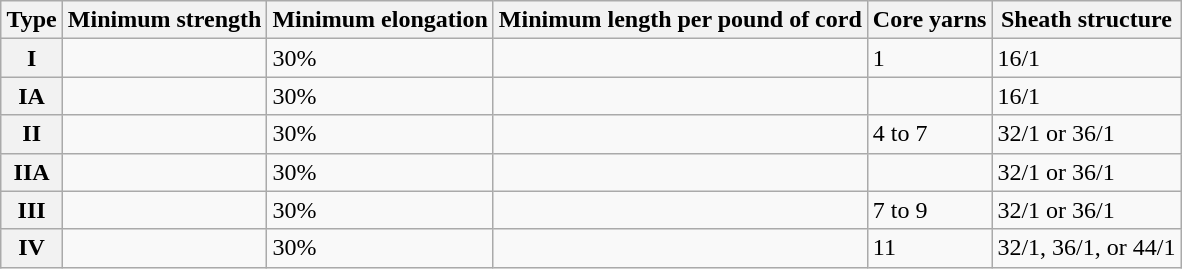<table class="wikitable" style="margin: 1em auto 1em auto">
<tr>
<th>Type</th>
<th>Minimum strength</th>
<th>Minimum elongation</th>
<th>Minimum length per pound of cord</th>
<th>Core yarns</th>
<th>Sheath structure</th>
</tr>
<tr>
<th>I</th>
<td></td>
<td>30%</td>
<td></td>
<td>1</td>
<td>16/1</td>
</tr>
<tr>
<th>IA</th>
<td></td>
<td>30%</td>
<td></td>
<td><no core></td>
<td>16/1</td>
</tr>
<tr>
<th>II</th>
<td></td>
<td>30%</td>
<td></td>
<td>4 to 7</td>
<td>32/1 or 36/1</td>
</tr>
<tr>
<th>IIA</th>
<td></td>
<td>30%</td>
<td></td>
<td><no core></td>
<td>32/1 or 36/1</td>
</tr>
<tr>
<th>III</th>
<td></td>
<td>30%</td>
<td></td>
<td>7 to 9</td>
<td>32/1 or 36/1</td>
</tr>
<tr>
<th>IV</th>
<td></td>
<td>30%</td>
<td></td>
<td>11</td>
<td>32/1, 36/1, or 44/1</td>
</tr>
</table>
